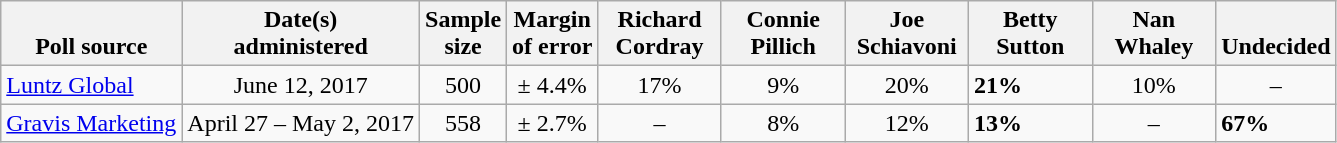<table class="wikitable">
<tr valign=bottom>
<th>Poll source</th>
<th>Date(s)<br>administered</th>
<th>Sample<br>size</th>
<th>Margin<br>of error</th>
<th style="width:75px;">Richard<br>Cordray</th>
<th style="width:75px;">Connie<br>Pillich</th>
<th style="width:75px;">Joe<br>Schiavoni</th>
<th style="width:75px;">Betty<br>Sutton</th>
<th style="width:75px;">Nan<br>Whaley</th>
<th>Undecided</th>
</tr>
<tr>
<td><a href='#'>Luntz Global</a></td>
<td align=center>June 12, 2017</td>
<td align=center>500</td>
<td align=center>± 4.4%</td>
<td align=center>17%</td>
<td align=center>9%</td>
<td align=center>20%</td>
<td><strong>21%</strong></td>
<td align=center>10%</td>
<td align=center>–</td>
</tr>
<tr>
<td><a href='#'>Gravis Marketing</a></td>
<td align=center>April 27 – May 2, 2017</td>
<td align=center>558</td>
<td align=center>± 2.7%</td>
<td align=center>–</td>
<td align=center>8%</td>
<td align=center>12%</td>
<td><strong>13%</strong></td>
<td align=center>–</td>
<td><strong>67%</strong></td>
</tr>
</table>
